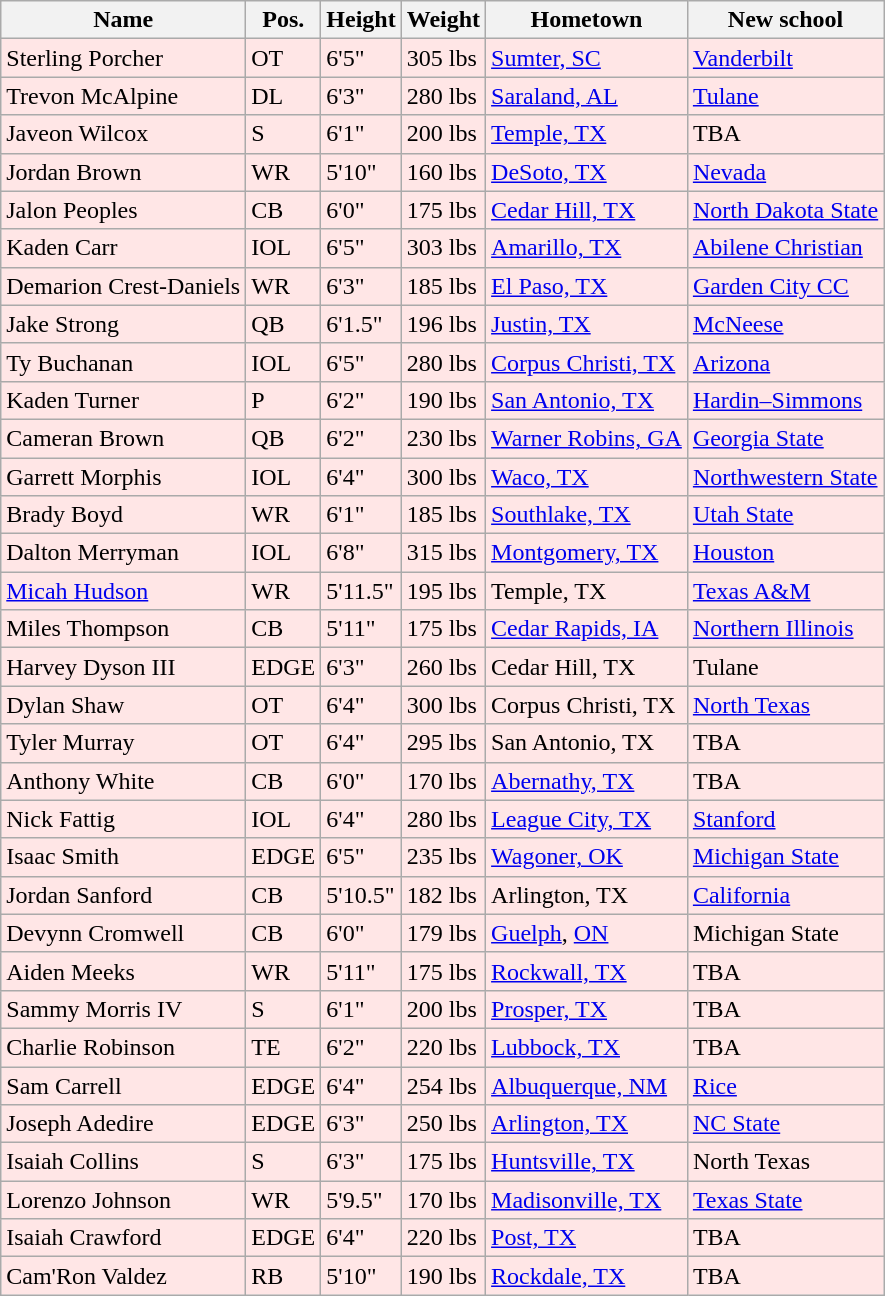<table class="wikitable sortable">
<tr>
<th>Name</th>
<th>Pos.</th>
<th>Height</th>
<th>Weight</th>
<th>Hometown</th>
<th class="unsortable">New school</th>
</tr>
<tr style="background:#FFE6E6;">
<td>Sterling Porcher</td>
<td>OT</td>
<td>6'5"</td>
<td>305 lbs</td>
<td><a href='#'>Sumter, SC</a></td>
<td><a href='#'>Vanderbilt</a></td>
</tr>
<tr style="background:#FFE6E6;">
<td>Trevon McAlpine</td>
<td>DL</td>
<td>6'3"</td>
<td>280 lbs</td>
<td><a href='#'>Saraland, AL</a></td>
<td><a href='#'>Tulane</a></td>
</tr>
<tr style="background:#FFE6E6;">
<td>Javeon Wilcox</td>
<td>S</td>
<td>6'1"</td>
<td>200 lbs</td>
<td><a href='#'>Temple, TX</a></td>
<td>TBA</td>
</tr>
<tr style="background:#FFE6E6;">
<td>Jordan Brown</td>
<td>WR</td>
<td>5'10"</td>
<td>160 lbs</td>
<td><a href='#'>DeSoto, TX</a></td>
<td><a href='#'>Nevada</a></td>
</tr>
<tr style="background:#FFE6E6;">
<td>Jalon Peoples</td>
<td>CB</td>
<td>6'0"</td>
<td>175 lbs</td>
<td><a href='#'>Cedar Hill, TX</a></td>
<td><a href='#'>North Dakota State</a></td>
</tr>
<tr style="background:#FFE6E6;">
<td>Kaden Carr</td>
<td>IOL</td>
<td>6'5"</td>
<td>303 lbs</td>
<td><a href='#'>Amarillo, TX</a></td>
<td><a href='#'>Abilene Christian</a></td>
</tr>
<tr style="background:#FFE6E6;">
<td>Demarion Crest-Daniels</td>
<td>WR</td>
<td>6'3"</td>
<td>185 lbs</td>
<td><a href='#'>El Paso, TX</a></td>
<td><a href='#'>Garden City CC</a></td>
</tr>
<tr style="background:#FFE6E6;">
<td>Jake Strong</td>
<td>QB</td>
<td>6'1.5"</td>
<td>196 lbs</td>
<td><a href='#'>Justin, TX</a></td>
<td><a href='#'>McNeese</a></td>
</tr>
<tr style="background:#FFE6E6;">
<td>Ty Buchanan</td>
<td>IOL</td>
<td>6'5"</td>
<td>280 lbs</td>
<td><a href='#'>Corpus Christi, TX</a></td>
<td><a href='#'>Arizona</a></td>
</tr>
<tr style="background:#FFE6E6;">
<td>Kaden Turner</td>
<td>P</td>
<td>6'2"</td>
<td>190 lbs</td>
<td><a href='#'>San Antonio, TX</a></td>
<td><a href='#'>Hardin–Simmons</a></td>
</tr>
<tr style="background:#FFE6E6;">
<td>Cameran Brown</td>
<td>QB</td>
<td>6'2"</td>
<td>230 lbs</td>
<td><a href='#'>Warner Robins, GA</a></td>
<td><a href='#'>Georgia State</a></td>
</tr>
<tr style="background:#FFE6E6;">
<td>Garrett Morphis</td>
<td>IOL</td>
<td>6'4"</td>
<td>300 lbs</td>
<td><a href='#'>Waco, TX</a></td>
<td><a href='#'>Northwestern State</a></td>
</tr>
<tr style="background:#FFE6E6;">
<td>Brady Boyd</td>
<td>WR</td>
<td>6'1"</td>
<td>185 lbs</td>
<td><a href='#'>Southlake, TX</a></td>
<td><a href='#'>Utah State</a></td>
</tr>
<tr style="background:#FFE6E6;">
<td>Dalton Merryman</td>
<td>IOL</td>
<td>6'8"</td>
<td>315 lbs</td>
<td><a href='#'>Montgomery, TX</a></td>
<td><a href='#'>Houston</a></td>
</tr>
<tr style="background:#FFE6E6;">
<td><a href='#'>Micah Hudson</a></td>
<td>WR</td>
<td>5'11.5"</td>
<td>195 lbs</td>
<td>Temple, TX</td>
<td><a href='#'>Texas A&M</a></td>
</tr>
<tr style="background:#FFE6E6;">
<td>Miles Thompson</td>
<td>CB</td>
<td>5'11"</td>
<td>175 lbs</td>
<td><a href='#'>Cedar Rapids, IA</a></td>
<td><a href='#'>Northern Illinois</a></td>
</tr>
<tr style="background:#FFE6E6;">
<td>Harvey Dyson III</td>
<td>EDGE</td>
<td>6'3"</td>
<td>260 lbs</td>
<td>Cedar Hill, TX</td>
<td>Tulane</td>
</tr>
<tr style="background:#FFE6E6;">
<td>Dylan Shaw</td>
<td>OT</td>
<td>6'4"</td>
<td>300 lbs</td>
<td>Corpus Christi, TX</td>
<td><a href='#'>North Texas</a></td>
</tr>
<tr style="background:#FFE6E6;">
<td>Tyler Murray</td>
<td>OT</td>
<td>6'4"</td>
<td>295 lbs</td>
<td>San Antonio, TX</td>
<td>TBA</td>
</tr>
<tr style="background:#FFE6E6;">
<td>Anthony White</td>
<td>CB</td>
<td>6'0"</td>
<td>170 lbs</td>
<td><a href='#'>Abernathy, TX</a></td>
<td>TBA</td>
</tr>
<tr style="background:#FFE6E6;">
<td>Nick Fattig</td>
<td>IOL</td>
<td>6'4"</td>
<td>280 lbs</td>
<td><a href='#'>League City, TX</a></td>
<td><a href='#'>Stanford</a></td>
</tr>
<tr style="background:#FFE6E6;">
<td>Isaac Smith</td>
<td>EDGE</td>
<td>6'5"</td>
<td>235 lbs</td>
<td><a href='#'>Wagoner, OK</a></td>
<td><a href='#'>Michigan State</a></td>
</tr>
<tr style="background:#FFE6E6;">
<td>Jordan Sanford</td>
<td>CB</td>
<td>5'10.5"</td>
<td>182 lbs</td>
<td>Arlington, TX</td>
<td><a href='#'>California</a></td>
</tr>
<tr style="background:#FFE6E6;">
<td>Devynn Cromwell</td>
<td>CB</td>
<td>6'0"</td>
<td>179 lbs</td>
<td><a href='#'>Guelph</a>, <a href='#'>ON</a></td>
<td>Michigan State</td>
</tr>
<tr style="background:#FFE6E6;">
<td>Aiden Meeks</td>
<td>WR</td>
<td>5'11"</td>
<td>175 lbs</td>
<td><a href='#'>Rockwall, TX</a></td>
<td>TBA</td>
</tr>
<tr style="background:#FFE6E6;">
<td>Sammy Morris IV</td>
<td>S</td>
<td>6'1"</td>
<td>200 lbs</td>
<td><a href='#'>Prosper, TX</a></td>
<td>TBA</td>
</tr>
<tr style="background:#FFE6E6;">
<td>Charlie Robinson</td>
<td>TE</td>
<td>6'2"</td>
<td>220 lbs</td>
<td><a href='#'>Lubbock, TX</a></td>
<td>TBA</td>
</tr>
<tr style="background:#FFE6E6;">
<td>Sam Carrell</td>
<td>EDGE</td>
<td>6'4"</td>
<td>254 lbs</td>
<td><a href='#'>Albuquerque, NM</a></td>
<td><a href='#'>Rice</a></td>
</tr>
<tr style="background:#FFE6E6;">
<td>Joseph Adedire</td>
<td>EDGE</td>
<td>6'3"</td>
<td>250 lbs</td>
<td><a href='#'>Arlington, TX</a></td>
<td><a href='#'>NC State</a></td>
</tr>
<tr style="background:#FFE6E6;">
<td>Isaiah Collins</td>
<td>S</td>
<td>6'3"</td>
<td>175 lbs</td>
<td><a href='#'>Huntsville, TX</a></td>
<td>North Texas</td>
</tr>
<tr style="background:#FFE6E6;">
<td>Lorenzo Johnson</td>
<td>WR</td>
<td>5'9.5"</td>
<td>170 lbs</td>
<td><a href='#'>Madisonville, TX</a></td>
<td><a href='#'>Texas State</a></td>
</tr>
<tr style="background:#FFE6E6;">
<td>Isaiah Crawford</td>
<td>EDGE</td>
<td>6'4"</td>
<td>220 lbs</td>
<td><a href='#'>Post, TX</a></td>
<td>TBA</td>
</tr>
<tr style="background:#FFE6E6;">
<td>Cam'Ron Valdez</td>
<td>RB</td>
<td>5'10"</td>
<td>190 lbs</td>
<td><a href='#'>Rockdale, TX</a></td>
<td>TBA</td>
</tr>
</table>
